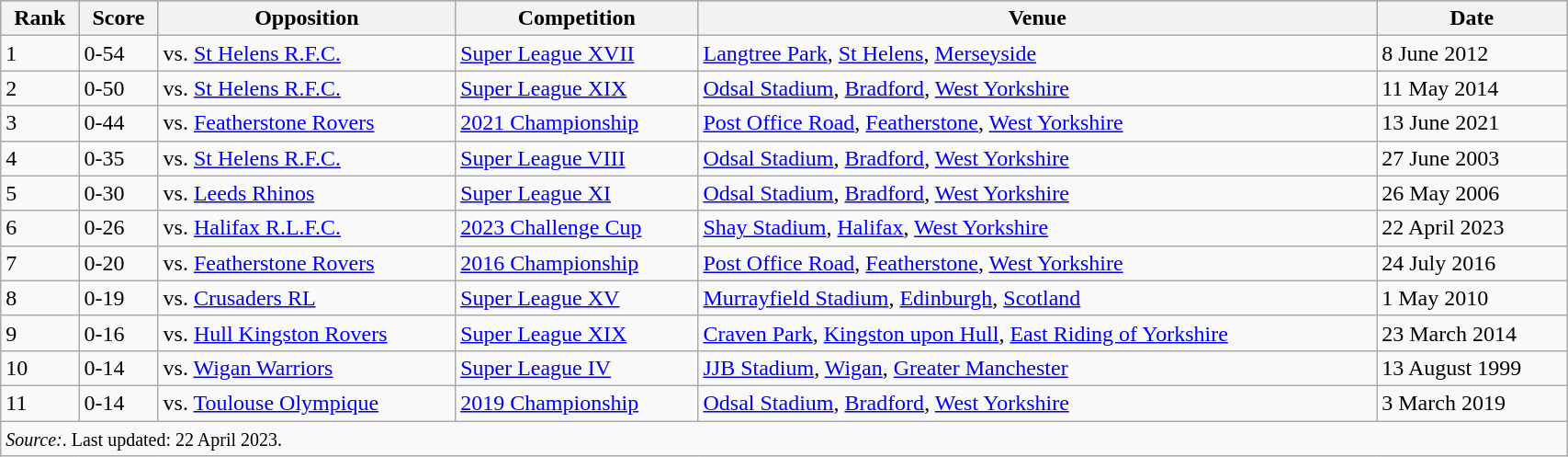<table class="wikitable sortable" style="width:90%;">
<tr style="background:#bdb76b;">
<th>Rank</th>
<th>Score</th>
<th>Opposition</th>
<th>Competition</th>
<th>Venue</th>
<th>Date</th>
</tr>
<tr>
<td>1</td>
<td>0-54</td>
<td>vs. <a href='#'>St Helens R.F.C.</a></td>
<td><a href='#'>Super League XVII</a></td>
<td> <a href='#'>Langtree Park</a>, <a href='#'>St Helens</a>, <a href='#'>Merseyside</a></td>
<td>8 June 2012</td>
</tr>
<tr>
<td>2</td>
<td>0-50</td>
<td>vs. <a href='#'>St Helens R.F.C.</a></td>
<td><a href='#'>Super League XIX</a></td>
<td> <a href='#'>Odsal Stadium</a>, <a href='#'>Bradford</a>, <a href='#'>West Yorkshire</a></td>
<td>11 May 2014</td>
</tr>
<tr>
<td>3</td>
<td>0-44</td>
<td>vs. <a href='#'>Featherstone Rovers</a></td>
<td><a href='#'>2021 Championship</a></td>
<td> <a href='#'>Post Office Road</a>, <a href='#'>Featherstone</a>, <a href='#'>West Yorkshire</a></td>
<td>13 June 2021</td>
</tr>
<tr>
<td>4</td>
<td>0-35</td>
<td>vs. <a href='#'>St Helens R.F.C.</a></td>
<td><a href='#'>Super League VIII</a></td>
<td> <a href='#'>Odsal Stadium</a>, <a href='#'>Bradford</a>, <a href='#'>West Yorkshire</a></td>
<td>27 June 2003</td>
</tr>
<tr>
<td>5</td>
<td>0-30</td>
<td>vs. <a href='#'>Leeds Rhinos</a></td>
<td><a href='#'>Super League XI</a></td>
<td> <a href='#'>Odsal Stadium</a>, <a href='#'>Bradford</a>, <a href='#'>West Yorkshire</a></td>
<td>26 May 2006</td>
</tr>
<tr>
<td>6</td>
<td>0-26</td>
<td>vs. <a href='#'>Halifax R.L.F.C.</a></td>
<td><a href='#'>2023 Challenge Cup</a></td>
<td> <a href='#'>Shay Stadium</a>, <a href='#'>Halifax</a>, <a href='#'>West Yorkshire</a></td>
<td>22 April 2023</td>
</tr>
<tr>
<td>7</td>
<td>0-20</td>
<td>vs. <a href='#'>Featherstone Rovers</a></td>
<td><a href='#'>2016 Championship</a></td>
<td> <a href='#'>Post Office Road</a>, <a href='#'>Featherstone</a>, <a href='#'>West Yorkshire</a></td>
<td>24 July 2016</td>
</tr>
<tr>
<td>8</td>
<td>0-19</td>
<td>vs. <a href='#'>Crusaders RL</a></td>
<td><a href='#'>Super League XV</a></td>
<td> <a href='#'>Murrayfield Stadium</a>, <a href='#'>Edinburgh</a>, <a href='#'>Scotland</a></td>
<td>1 May 2010</td>
</tr>
<tr>
<td>9</td>
<td>0-16</td>
<td>vs. <a href='#'>Hull Kingston Rovers</a></td>
<td><a href='#'>Super League XIX</a></td>
<td> <a href='#'>Craven Park</a>, <a href='#'>Kingston upon Hull</a>, <a href='#'>East Riding of Yorkshire</a></td>
<td>23 March 2014</td>
</tr>
<tr>
<td>10</td>
<td>0-14</td>
<td>vs. <a href='#'>Wigan Warriors</a></td>
<td><a href='#'>Super League IV</a></td>
<td> <a href='#'>JJB Stadium</a>, <a href='#'>Wigan</a>, <a href='#'>Greater Manchester</a></td>
<td>13 August 1999</td>
</tr>
<tr>
<td>11</td>
<td>0-14</td>
<td>vs. <a href='#'>Toulouse Olympique</a></td>
<td><a href='#'>2019 Championship</a></td>
<td> <a href='#'>Odsal Stadium</a>, <a href='#'>Bradford</a>, <a href='#'>West Yorkshire</a></td>
<td>3 March 2019</td>
</tr>
<tr>
<td colspan="7"><small><em>Source:</em>. Last updated: 22 April 2023.</small></td>
</tr>
</table>
